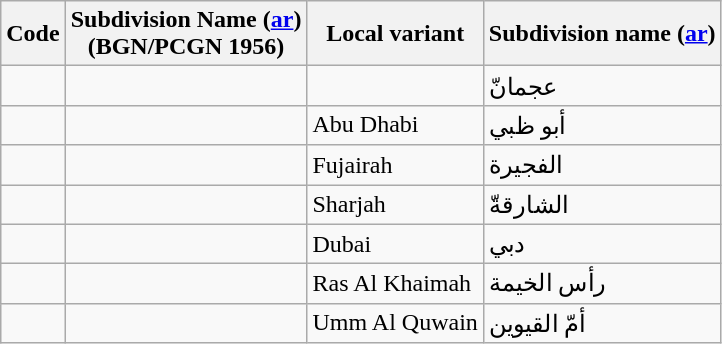<table class="wikitable sortable">
<tr>
<th>Code</th>
<th>Subdivision Name (<a href='#'>ar</a>)<br>(BGN/PCGN 1956)</th>
<th>Local variant</th>
<th>Subdivision name (<a href='#'>ar</a>)<br></th>
</tr>
<tr>
<td></td>
<td></td>
<td></td>
<td>عجمانّ</td>
</tr>
<tr>
<td></td>
<td></td>
<td>Abu Dhabi</td>
<td>أبو ظبي</td>
</tr>
<tr>
<td></td>
<td></td>
<td>Fujairah</td>
<td>الفجيرة</td>
</tr>
<tr>
<td></td>
<td></td>
<td>Sharjah</td>
<td>الشارقةّ</td>
</tr>
<tr>
<td></td>
<td></td>
<td>Dubai</td>
<td>دبي</td>
</tr>
<tr>
<td></td>
<td></td>
<td>Ras Al Khaimah</td>
<td>رأس الخيمة</td>
</tr>
<tr>
<td></td>
<td></td>
<td>Umm Al Quwain</td>
<td>أمّ القيوين</td>
</tr>
</table>
